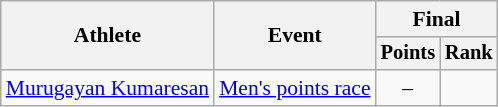<table class="wikitable" style="font-size:90%;">
<tr>
<th rowspan=2>Athlete</th>
<th rowspan=2>Event</th>
<th colspan=2>Final</th>
</tr>
<tr style="font-size:95%">
<th>Points</th>
<th>Rank</th>
</tr>
<tr align=center>
<td align=left><a href='#'>Murugayan Kumaresan</a></td>
<td align=left><a href='#'>Men's points race</a></td>
<td>–</td>
<td></td>
</tr>
</table>
